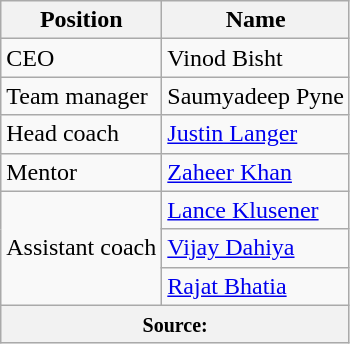<table class="wikitable">
<tr>
<th style="background:; color:; text-align:center;">Position</th>
<th style="background:; color:; text-align:center;">Name</th>
</tr>
<tr>
<td>CEO</td>
<td>Vinod Bisht</td>
</tr>
<tr>
<td>Team manager</td>
<td>Saumyadeep Pyne</td>
</tr>
<tr>
<td>Head coach</td>
<td><a href='#'>Justin Langer</a></td>
</tr>
<tr>
<td>Mentor</td>
<td><a href='#'>Zaheer Khan</a></td>
</tr>
<tr>
<td rowspan=3>Assistant coach</td>
<td><a href='#'>Lance Klusener</a></td>
</tr>
<tr>
<td><a href='#'>Vijay Dahiya</a></td>
</tr>
<tr>
<td><a href='#'>Rajat Bhatia</a></td>
</tr>
<tr>
<th colspan="2" style="text-align:center;"><small>Source: </small></th>
</tr>
</table>
